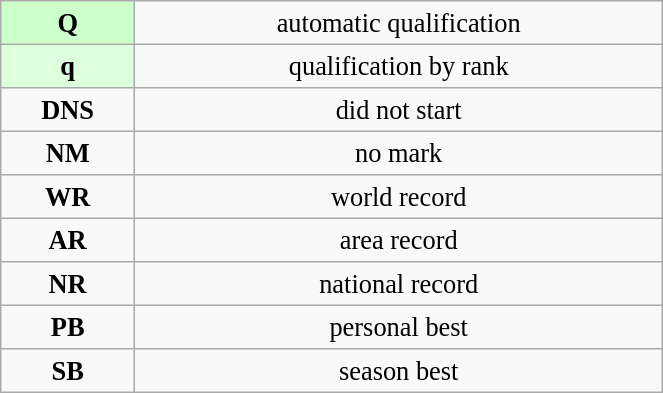<table class="wikitable" style=" text-align:center; font-size:110%;" width="35%">
<tr>
<td bgcolor="ccffcc"><strong>Q</strong></td>
<td>automatic qualification</td>
</tr>
<tr>
<td bgcolor="ddffdd"><strong>q</strong></td>
<td>qualification by rank</td>
</tr>
<tr>
<td><strong>DNS</strong></td>
<td>did not start</td>
</tr>
<tr>
<td><strong>NM</strong></td>
<td>no mark</td>
</tr>
<tr>
<td><strong>WR</strong></td>
<td>world record</td>
</tr>
<tr>
<td><strong>AR</strong></td>
<td>area record</td>
</tr>
<tr>
<td><strong>NR</strong></td>
<td>national record</td>
</tr>
<tr>
<td><strong>PB</strong></td>
<td>personal best</td>
</tr>
<tr>
<td><strong>SB</strong></td>
<td>season best</td>
</tr>
</table>
